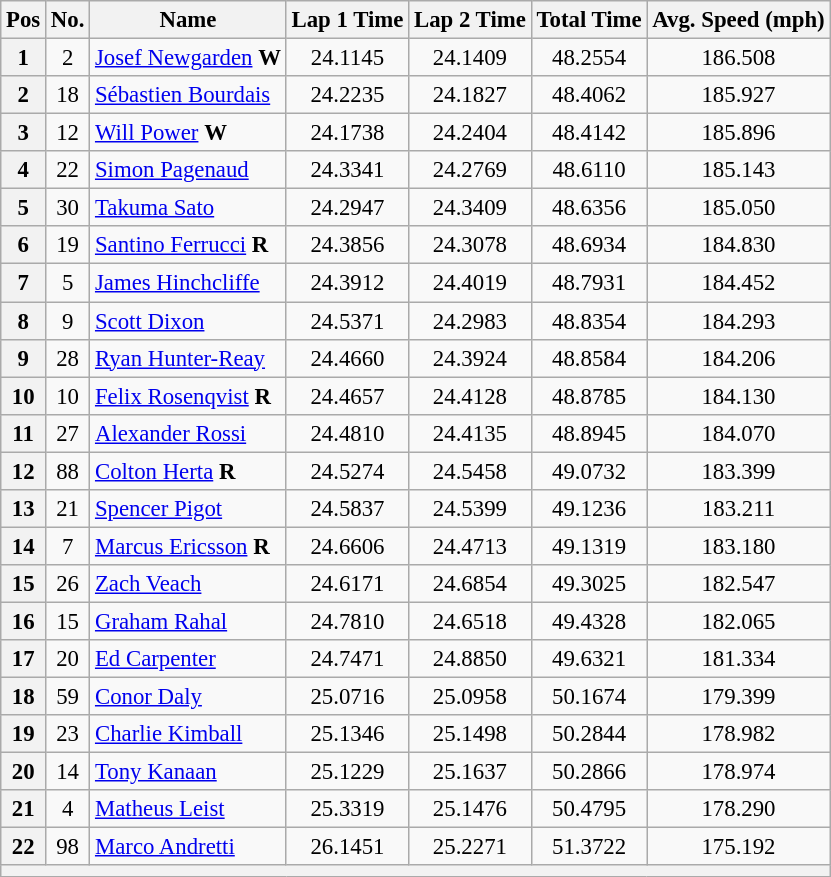<table class="wikitable sortable" style="text-align:center; font-size: 95%;">
<tr>
<th>Pos</th>
<th>No.</th>
<th>Name</th>
<th>Lap 1 Time</th>
<th>Lap 2 Time</th>
<th>Total Time</th>
<th>Avg. Speed (mph)</th>
</tr>
<tr>
<th scope="row">1</th>
<td>2</td>
<td align="left"> <a href='#'>Josef Newgarden</a> <strong><span>W</span></strong></td>
<td>24.1145</td>
<td>24.1409</td>
<td>48.2554</td>
<td>186.508</td>
</tr>
<tr>
<th scope="row">2</th>
<td>18</td>
<td align="left"> <a href='#'>Sébastien Bourdais</a></td>
<td>24.2235</td>
<td>24.1827</td>
<td>48.4062</td>
<td>185.927</td>
</tr>
<tr>
<th scope="row">3</th>
<td>12</td>
<td align="left"> <a href='#'>Will Power</a> <strong><span>W</span></strong></td>
<td>24.1738</td>
<td>24.2404</td>
<td>48.4142</td>
<td>185.896</td>
</tr>
<tr>
<th scope="row">4</th>
<td>22</td>
<td align="left"> <a href='#'>Simon Pagenaud</a></td>
<td>24.3341</td>
<td>24.2769</td>
<td>48.6110</td>
<td>185.143</td>
</tr>
<tr>
<th scope="row">5</th>
<td>30</td>
<td align="left"> <a href='#'>Takuma Sato</a></td>
<td>24.2947</td>
<td>24.3409</td>
<td>48.6356</td>
<td>185.050</td>
</tr>
<tr>
<th scope="row">6</th>
<td>19</td>
<td align="left"> <a href='#'>Santino Ferrucci</a> <strong><span>R</span></strong></td>
<td>24.3856</td>
<td>24.3078</td>
<td>48.6934</td>
<td>184.830</td>
</tr>
<tr>
<th scope="row">7</th>
<td>5</td>
<td align="left"> <a href='#'>James Hinchcliffe</a></td>
<td>24.3912</td>
<td>24.4019</td>
<td>48.7931</td>
<td>184.452</td>
</tr>
<tr>
<th scope="row">8</th>
<td>9</td>
<td align="left"> <a href='#'>Scott Dixon</a></td>
<td>24.5371</td>
<td>24.2983</td>
<td>48.8354</td>
<td>184.293</td>
</tr>
<tr>
<th scope="row">9</th>
<td>28</td>
<td align="left"> <a href='#'>Ryan Hunter-Reay</a></td>
<td>24.4660</td>
<td>24.3924</td>
<td>48.8584</td>
<td>184.206</td>
</tr>
<tr>
<th scope="row">10</th>
<td>10</td>
<td align="left"> <a href='#'>Felix Rosenqvist</a> <strong><span>R</span></strong></td>
<td>24.4657</td>
<td>24.4128</td>
<td>48.8785</td>
<td>184.130</td>
</tr>
<tr>
<th scope="row">11</th>
<td>27</td>
<td align="left"> <a href='#'>Alexander Rossi</a></td>
<td>24.4810</td>
<td>24.4135</td>
<td>48.8945</td>
<td>184.070</td>
</tr>
<tr>
<th scope="row">12</th>
<td>88</td>
<td align="left"> <a href='#'>Colton Herta</a> <strong><span>R</span></strong></td>
<td>24.5274</td>
<td>24.5458</td>
<td>49.0732</td>
<td>183.399</td>
</tr>
<tr>
<th scope="row">13</th>
<td>21</td>
<td align="left"> <a href='#'>Spencer Pigot</a></td>
<td>24.5837</td>
<td>24.5399</td>
<td>49.1236</td>
<td>183.211</td>
</tr>
<tr>
<th scope="row">14</th>
<td>7</td>
<td align="left"> <a href='#'>Marcus Ericsson</a> <strong><span>R</span></strong></td>
<td>24.6606</td>
<td>24.4713</td>
<td>49.1319</td>
<td>183.180</td>
</tr>
<tr>
<th scope="row">15</th>
<td>26</td>
<td align="left"> <a href='#'>Zach Veach</a></td>
<td>24.6171</td>
<td>24.6854</td>
<td>49.3025</td>
<td>182.547</td>
</tr>
<tr>
<th scope="row">16</th>
<td>15</td>
<td align="left"> <a href='#'>Graham Rahal</a></td>
<td>24.7810</td>
<td>24.6518</td>
<td>49.4328</td>
<td>182.065</td>
</tr>
<tr>
<th scope="row">17</th>
<td>20</td>
<td align="left"> <a href='#'>Ed Carpenter</a></td>
<td>24.7471</td>
<td>24.8850</td>
<td>49.6321</td>
<td>181.334</td>
</tr>
<tr>
<th scope="row">18</th>
<td>59</td>
<td align="left"> <a href='#'>Conor Daly</a></td>
<td>25.0716</td>
<td>25.0958</td>
<td>50.1674</td>
<td>179.399</td>
</tr>
<tr>
<th scope="row">19</th>
<td>23</td>
<td align="left"> <a href='#'>Charlie Kimball</a></td>
<td>25.1346</td>
<td>25.1498</td>
<td>50.2844</td>
<td>178.982</td>
</tr>
<tr>
<th scope="row">20</th>
<td>14</td>
<td align="left"> <a href='#'>Tony Kanaan</a></td>
<td>25.1229</td>
<td>25.1637</td>
<td>50.2866</td>
<td>178.974</td>
</tr>
<tr>
<th scope="row">21</th>
<td>4</td>
<td align="left"> <a href='#'>Matheus Leist</a></td>
<td>25.3319</td>
<td>25.1476</td>
<td>50.4795</td>
<td>178.290</td>
</tr>
<tr>
<th scope="row">22</th>
<td>98</td>
<td align="left"> <a href='#'>Marco Andretti</a></td>
<td>26.1451</td>
<td>25.2271</td>
<td>51.3722</td>
<td>175.192</td>
</tr>
<tr>
<th colspan=11></th>
</tr>
</table>
